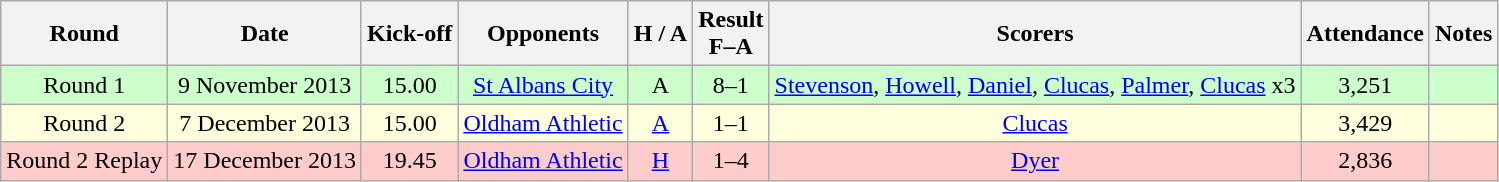<table class="wikitable" style="text-align:center">
<tr>
<th>Round</th>
<th>Date</th>
<th>Kick-off</th>
<th>Opponents</th>
<th>H / A</th>
<th>Result<br>F–A</th>
<th>Scorers</th>
<th>Attendance</th>
<th>Notes</th>
</tr>
<tr bgcolor=#ccffcc>
<td>Round 1</td>
<td>9 November 2013</td>
<td>15.00</td>
<td><a href='#'>St Albans City</a></td>
<td>A</td>
<td>8–1</td>
<td><a href='#'>Stevenson</a>, <a href='#'>Howell</a>, <a href='#'>Daniel</a>, <a href='#'>Clucas</a>, <a href='#'>Palmer</a>, <a href='#'>Clucas</a> x3</td>
<td>3,251</td>
<td></td>
</tr>
<tr bgcolor="#ffffdd">
<td>Round 2</td>
<td>7 December 2013</td>
<td>15.00</td>
<td><a href='#'>Oldham Athletic</a></td>
<td><a href='#'>A</a></td>
<td>1–1</td>
<td><a href='#'>Clucas</a></td>
<td>3,429</td>
<td></td>
</tr>
<tr bgcolor=#ffcccc>
<td>Round 2 Replay</td>
<td>17 December 2013</td>
<td>19.45</td>
<td><a href='#'>Oldham Athletic</a></td>
<td><a href='#'>H</a></td>
<td>1–4</td>
<td><a href='#'>Dyer</a></td>
<td>2,836</td>
<td></td>
</tr>
</table>
